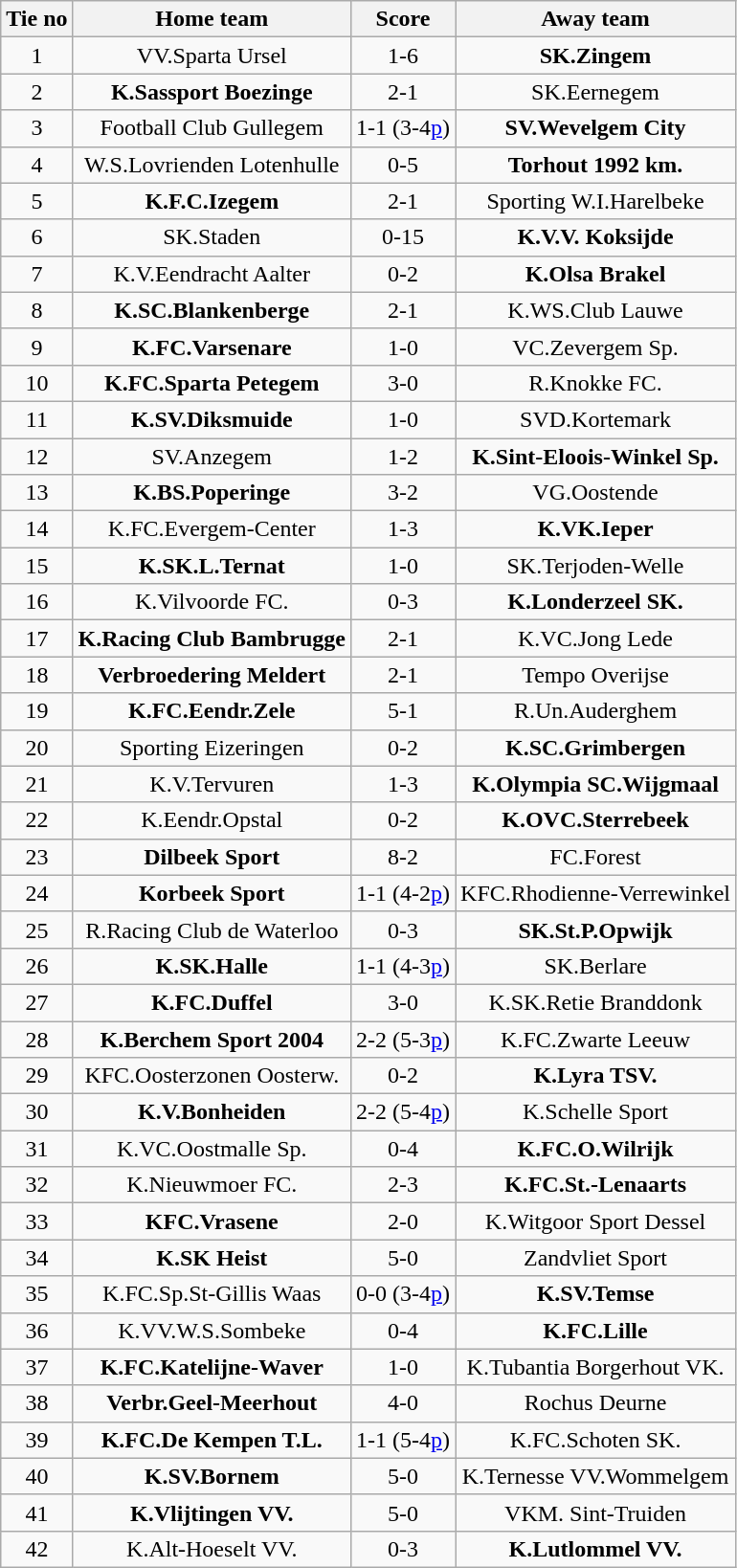<table class="wikitable" style="text-align: center">
<tr>
<th>Tie no</th>
<th>Home team</th>
<th>Score</th>
<th>Away team</th>
</tr>
<tr>
<td>1</td>
<td>VV.Sparta Ursel</td>
<td>1-6</td>
<td><strong>SK.Zingem</strong></td>
</tr>
<tr>
<td>2</td>
<td><strong>K.Sassport Boezinge</strong></td>
<td>2-1</td>
<td>SK.Eernegem</td>
</tr>
<tr>
<td>3</td>
<td>Football Club Gullegem</td>
<td>1-1 (3-4<a href='#'>p</a>)</td>
<td><strong>SV.Wevelgem City</strong></td>
</tr>
<tr>
<td>4</td>
<td>W.S.Lovrienden Lotenhulle</td>
<td>0-5</td>
<td><strong>Torhout 1992 km.</strong></td>
</tr>
<tr>
<td>5</td>
<td><strong>K.F.C.Izegem</strong></td>
<td>2-1</td>
<td>Sporting W.I.Harelbeke</td>
</tr>
<tr>
<td>6</td>
<td>SK.Staden</td>
<td>0-15</td>
<td><strong>K.V.V. Koksijde</strong></td>
</tr>
<tr>
<td>7</td>
<td>K.V.Eendracht Aalter</td>
<td>0-2</td>
<td><strong>K.Olsa Brakel</strong></td>
</tr>
<tr>
<td>8</td>
<td><strong>K.SC.Blankenberge</strong></td>
<td>2-1</td>
<td>K.WS.Club Lauwe</td>
</tr>
<tr>
<td>9</td>
<td><strong>K.FC.Varsenare</strong></td>
<td>1-0</td>
<td>VC.Zevergem Sp.</td>
</tr>
<tr>
<td>10</td>
<td><strong>K.FC.Sparta Petegem</strong></td>
<td>3-0</td>
<td>R.Knokke FC.</td>
</tr>
<tr>
<td>11</td>
<td><strong>K.SV.Diksmuide</strong></td>
<td>1-0</td>
<td>SVD.Kortemark</td>
</tr>
<tr>
<td>12</td>
<td>SV.Anzegem</td>
<td>1-2</td>
<td><strong>K.Sint-Eloois-Winkel Sp.</strong></td>
</tr>
<tr>
<td>13</td>
<td><strong>K.BS.Poperinge</strong></td>
<td>3-2</td>
<td>VG.Oostende</td>
</tr>
<tr>
<td>14</td>
<td>K.FC.Evergem-Center</td>
<td>1-3</td>
<td><strong>K.VK.Ieper</strong></td>
</tr>
<tr>
<td>15</td>
<td><strong>K.SK.L.Ternat</strong></td>
<td>1-0</td>
<td>SK.Terjoden-Welle</td>
</tr>
<tr>
<td>16</td>
<td>K.Vilvoorde FC.</td>
<td>0-3</td>
<td><strong>K.Londerzeel SK.</strong></td>
</tr>
<tr>
<td>17</td>
<td><strong>K.Racing Club Bambrugge</strong></td>
<td>2-1</td>
<td>K.VC.Jong Lede</td>
</tr>
<tr>
<td>18</td>
<td><strong>Verbroedering Meldert</strong></td>
<td>2-1</td>
<td>Tempo Overijse</td>
</tr>
<tr>
<td>19</td>
<td><strong>K.FC.Eendr.Zele</strong></td>
<td>5-1</td>
<td>R.Un.Auderghem</td>
</tr>
<tr>
<td>20</td>
<td>Sporting Eizeringen</td>
<td>0-2</td>
<td><strong>K.SC.Grimbergen</strong></td>
</tr>
<tr>
<td>21</td>
<td>K.V.Tervuren</td>
<td>1-3</td>
<td><strong>K.Olympia SC.Wijgmaal</strong></td>
</tr>
<tr>
<td>22</td>
<td>K.Eendr.Opstal</td>
<td>0-2</td>
<td><strong>K.OVC.Sterrebeek</strong></td>
</tr>
<tr>
<td>23</td>
<td><strong>Dilbeek Sport</strong></td>
<td>8-2</td>
<td>FC.Forest</td>
</tr>
<tr>
<td>24</td>
<td><strong>Korbeek Sport</strong></td>
<td>1-1 (4-2<a href='#'>p</a>)</td>
<td>KFC.Rhodienne-Verrewinkel</td>
</tr>
<tr>
<td>25</td>
<td>R.Racing Club de Waterloo</td>
<td>0-3</td>
<td><strong>SK.St.P.Opwijk</strong></td>
</tr>
<tr>
<td>26</td>
<td><strong>K.SK.Halle</strong></td>
<td>1-1 (4-3<a href='#'>p</a>)</td>
<td>SK.Berlare</td>
</tr>
<tr>
<td>27</td>
<td><strong>K.FC.Duffel</strong></td>
<td>3-0</td>
<td>K.SK.Retie Branddonk</td>
</tr>
<tr>
<td>28</td>
<td><strong>K.Berchem Sport 2004</strong></td>
<td>2-2 (5-3<a href='#'>p</a>)</td>
<td>K.FC.Zwarte Leeuw</td>
</tr>
<tr>
<td>29</td>
<td>KFC.Oosterzonen Oosterw.</td>
<td>0-2</td>
<td><strong>K.Lyra TSV.</strong></td>
</tr>
<tr>
<td>30</td>
<td><strong>K.V.Bonheiden</strong></td>
<td>2-2 (5-4<a href='#'>p</a>)</td>
<td>K.Schelle Sport</td>
</tr>
<tr>
<td>31</td>
<td>K.VC.Oostmalle Sp.</td>
<td>0-4</td>
<td><strong>K.FC.O.Wilrijk</strong></td>
</tr>
<tr>
<td>32</td>
<td>K.Nieuwmoer FC.</td>
<td>2-3</td>
<td><strong>K.FC.St.-Lenaarts</strong></td>
</tr>
<tr>
<td>33</td>
<td><strong>KFC.Vrasene</strong></td>
<td>2-0</td>
<td>K.Witgoor Sport Dessel</td>
</tr>
<tr>
<td>34</td>
<td><strong>K.SK Heist</strong></td>
<td>5-0</td>
<td>Zandvliet Sport</td>
</tr>
<tr>
<td>35</td>
<td>K.FC.Sp.St-Gillis Waas</td>
<td>0-0 (3-4<a href='#'>p</a>)</td>
<td><strong>K.SV.Temse</strong></td>
</tr>
<tr>
<td>36</td>
<td>K.VV.W.S.Sombeke</td>
<td>0-4</td>
<td><strong>K.FC.Lille</strong></td>
</tr>
<tr>
<td>37</td>
<td><strong>K.FC.Katelijne-Waver</strong></td>
<td>1-0</td>
<td>K.Tubantia Borgerhout VK.</td>
</tr>
<tr>
<td>38</td>
<td><strong>Verbr.Geel-Meerhout</strong></td>
<td>4-0</td>
<td>Rochus Deurne</td>
</tr>
<tr>
<td>39</td>
<td><strong>K.FC.De Kempen T.L.</strong></td>
<td>1-1 (5-4<a href='#'>p</a>)</td>
<td>K.FC.Schoten SK.</td>
</tr>
<tr>
<td>40</td>
<td><strong>K.SV.Bornem</strong></td>
<td>5-0</td>
<td>K.Ternesse VV.Wommelgem</td>
</tr>
<tr>
<td>41</td>
<td><strong>K.Vlijtingen VV.</strong></td>
<td>5-0</td>
<td>VKM. Sint-Truiden</td>
</tr>
<tr>
<td>42</td>
<td>K.Alt-Hoeselt VV.</td>
<td>0-3</td>
<td><strong>K.Lutlommel VV.</strong></td>
</tr>
</table>
